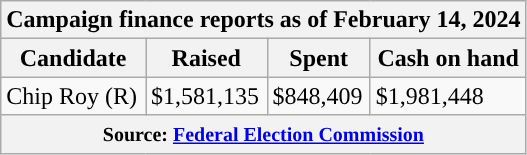<table class="wikitable sortable">
<tr>
<th colspan=4>Campaign finance reports as of February 14, 2024</th>
</tr>
<tr style="text-align:center;">
<th>Candidate</th>
<th>Raised</th>
<th>Spent</th>
<th>Cash on hand</th>
</tr>
<tr>
<td style="background-color:">Chip Roy (R)</td>
<td>$1,581,135</td>
<td>$848,409</td>
<td>$1,981,448</td>
</tr>
<tr>
<th colspan="4"><small>Source: <a href='#'>Federal Election Commission</a></small></th>
</tr>
</table>
